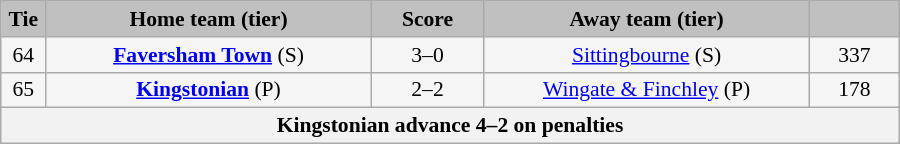<table class="wikitable" style="width: 600px; background:WhiteSmoke; text-align:center; font-size:90%">
<tr>
<td scope="col" style="width:  5.00%; background:silver;"><strong>Tie</strong></td>
<td scope="col" style="width: 36.25%; background:silver;"><strong>Home team (tier)</strong></td>
<td scope="col" style="width: 12.50%; background:silver;"><strong>Score</strong></td>
<td scope="col" style="width: 36.25%; background:silver;"><strong>Away team (tier)</strong></td>
<td scope="col" style="width: 10.00%; background:silver;"><strong></strong></td>
</tr>
<tr>
<td>64</td>
<td><strong><a href='#'>Faversham Town</a></strong> (S)</td>
<td>3–0</td>
<td><a href='#'>Sittingbourne</a> (S)</td>
<td>337</td>
</tr>
<tr>
<td>65</td>
<td><strong><a href='#'>Kingstonian</a></strong> (P)</td>
<td>2–2</td>
<td><a href='#'>Wingate & Finchley</a> (P)</td>
<td>178</td>
</tr>
<tr>
<th colspan="5">Kingstonian advance 4–2 on penalties</th>
</tr>
</table>
